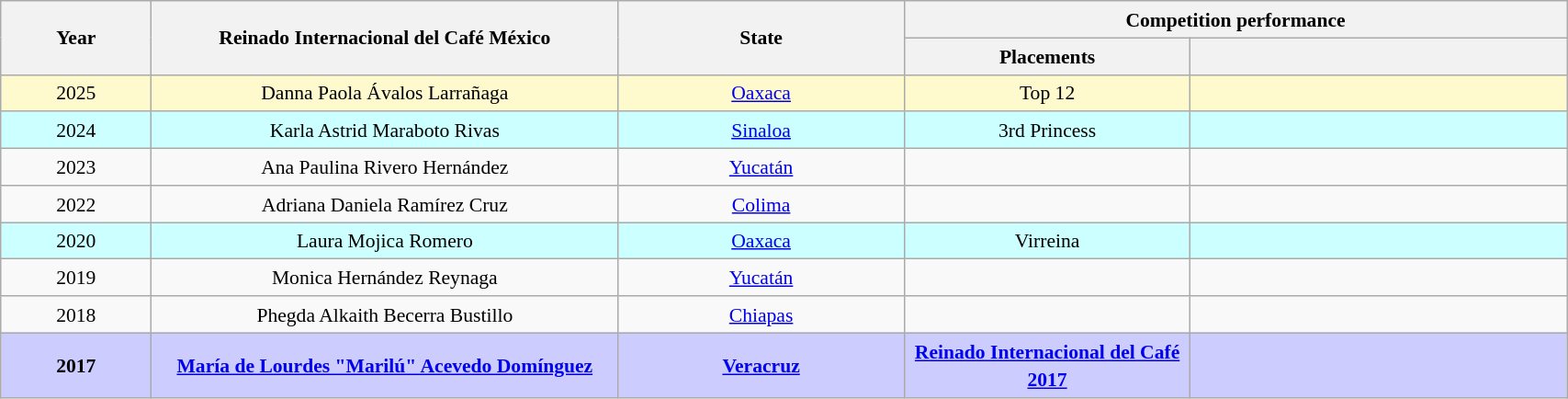<table class="wikitable" style="text-align:center; line-height:20px; font-size:90%; width:90%;">
<tr>
<th rowspan="2"  width=60px>Year</th>
<th rowspan="2"  width=200px>Reinado Internacional del Café México</th>
<th rowspan="2"  width=120px>State</th>
<th colspan="2"  width=200px>Competition performance</th>
</tr>
<tr>
<th width=120px>Placements</th>
<th width=160px></th>
</tr>
<tr style="background-color:#FFFACD">
<td>2025</td>
<td>Danna Paola Ávalos Larrañaga</td>
<td><a href='#'>Oaxaca</a></td>
<td>Top 12</td>
<td></td>
</tr>
<tr style="background-color:#ccffff">
<td>2024</td>
<td>Karla Astrid Maraboto Rivas</td>
<td><a href='#'>Sinaloa</a></td>
<td>3rd Princess</td>
<td></td>
</tr>
<tr>
<td>2023</td>
<td>Ana Paulina Rivero Hernández</td>
<td><a href='#'>Yucatán</a></td>
<td></td>
<td></td>
</tr>
<tr>
<td>2022</td>
<td>Adriana Daniela Ramírez Cruz</td>
<td><a href='#'>Colima</a></td>
<td></td>
<td></td>
</tr>
<tr style="background-color:#ccffff">
<td>2020</td>
<td>Laura Mojica Romero</td>
<td><a href='#'>Oaxaca</a></td>
<td>Virreina</td>
<td></td>
</tr>
<tr>
<td>2019</td>
<td>Monica Hernández Reynaga</td>
<td><a href='#'>Yucatán</a></td>
<td></td>
<td></td>
</tr>
<tr>
<td>2018</td>
<td>Phegda Alkaith Becerra Bustillo</td>
<td><a href='#'>Chiapas</a></td>
<td></td>
<td></td>
</tr>
<tr style="background-color:#ccccff; font-weight: bold">
<td>2017</td>
<td><a href='#'>María de Lourdes "Marilú" Acevedo Domínguez</a></td>
<td><a href='#'>Veracruz</a></td>
<td><a href='#'>Reinado Internacional del Café 2017</a></td>
<td></td>
</tr>
</table>
